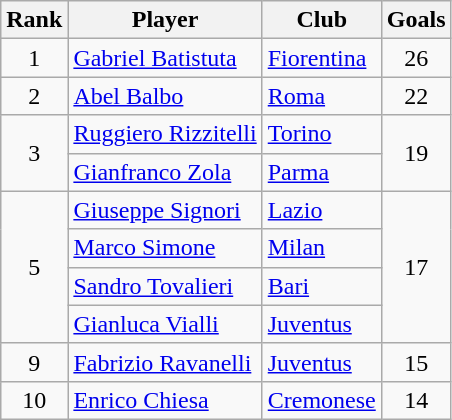<table class="wikitable" style="text-align:center">
<tr>
<th>Rank</th>
<th>Player</th>
<th>Club</th>
<th>Goals</th>
</tr>
<tr>
<td>1</td>
<td align="left"> <a href='#'>Gabriel Batistuta</a></td>
<td align="left"><a href='#'>Fiorentina</a></td>
<td>26</td>
</tr>
<tr>
<td>2</td>
<td align="left"> <a href='#'>Abel Balbo</a></td>
<td align="left"><a href='#'>Roma</a></td>
<td>22</td>
</tr>
<tr>
<td rowspan="2">3</td>
<td align="left"> <a href='#'>Ruggiero Rizzitelli</a></td>
<td align="left"><a href='#'>Torino</a></td>
<td rowspan="2">19</td>
</tr>
<tr>
<td align="left"> <a href='#'>Gianfranco Zola</a></td>
<td align="left"><a href='#'>Parma</a></td>
</tr>
<tr>
<td rowspan="4">5</td>
<td align="left"> <a href='#'>Giuseppe Signori</a></td>
<td align="left"><a href='#'>Lazio</a></td>
<td rowspan="4">17</td>
</tr>
<tr>
<td align="left"> <a href='#'>Marco Simone</a></td>
<td align="left"><a href='#'>Milan</a></td>
</tr>
<tr>
<td align="left"> <a href='#'>Sandro Tovalieri</a></td>
<td align="left"><a href='#'>Bari</a></td>
</tr>
<tr>
<td align="left"> <a href='#'>Gianluca Vialli</a></td>
<td align="left"><a href='#'>Juventus</a></td>
</tr>
<tr>
<td>9</td>
<td align="left"> <a href='#'>Fabrizio Ravanelli</a></td>
<td align="left"><a href='#'>Juventus</a></td>
<td>15</td>
</tr>
<tr>
<td>10</td>
<td align="left"> <a href='#'>Enrico Chiesa</a></td>
<td align="left"><a href='#'>Cremonese</a></td>
<td>14</td>
</tr>
</table>
